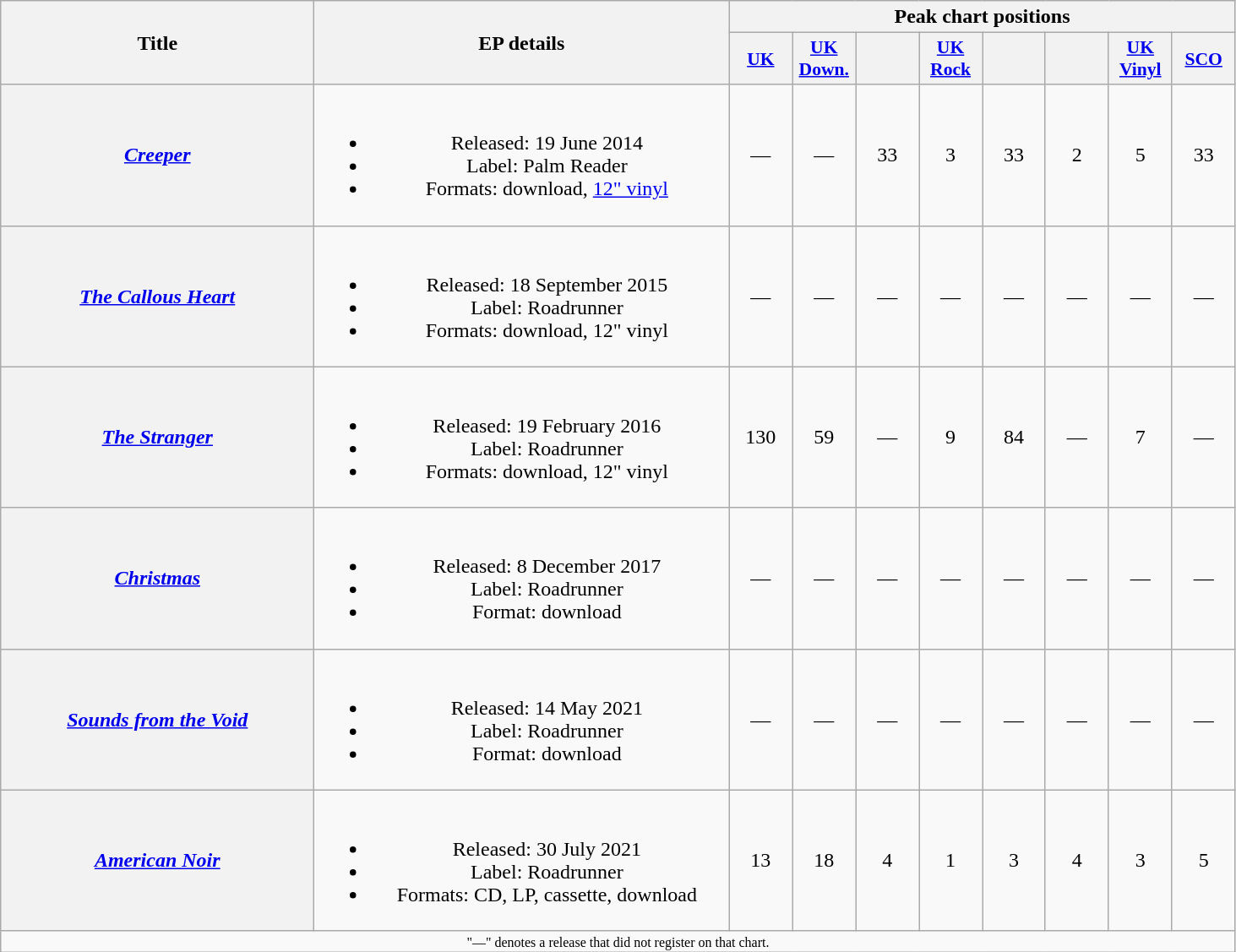<table class="wikitable plainrowheaders" style="text-align:center;">
<tr>
<th scope="col" rowspan="2" style="width:15em;">Title</th>
<th scope="col" rowspan="2" style="width:20em;">EP details</th>
<th scope="col" colspan="8">Peak chart positions</th>
</tr>
<tr>
<th scope="col" style="width:3em;font-size:90%;"><a href='#'>UK</a><br></th>
<th scope="col" style="width:3em;font-size:90%;"><a href='#'>UK<br>Down.</a><br></th>
<th scope="col" style="width:3em;font-size:90%;"><br></th>
<th scope="col" style="width:3em;font-size:90%;"><a href='#'>UK<br>Rock</a><br></th>
<th scope="col" style="width:3em;font-size:90%;"><br></th>
<th scope="col" style="width:3em;font-size:90%;"><br></th>
<th scope="col" style="width:3em;font-size:90%;"><a href='#'>UK<br>Vinyl</a><br></th>
<th scope="col" style="width:3em;font-size:90%;"><a href='#'>SCO</a><br></th>
</tr>
<tr>
<th scope="row"><em><a href='#'>Creeper</a></em></th>
<td><br><ul><li>Released: 19 June 2014</li><li>Label: Palm Reader</li><li>Formats: download, <a href='#'>12" vinyl</a></li></ul></td>
<td>—</td>
<td>—</td>
<td>33</td>
<td>3</td>
<td>33</td>
<td>2</td>
<td>5</td>
<td>33</td>
</tr>
<tr>
<th scope="row"><em><a href='#'>The Callous Heart</a></em></th>
<td><br><ul><li>Released: 18 September 2015</li><li>Label: Roadrunner</li><li>Formats: download, 12" vinyl</li></ul></td>
<td>—</td>
<td>—</td>
<td>—</td>
<td>—</td>
<td>—</td>
<td>—</td>
<td>—</td>
<td>—</td>
</tr>
<tr>
<th scope="row"><em><a href='#'>The Stranger</a></em></th>
<td><br><ul><li>Released: 19 February 2016</li><li>Label: Roadrunner</li><li>Formats: download, 12" vinyl</li></ul></td>
<td>130</td>
<td>59</td>
<td>—</td>
<td>9</td>
<td>84</td>
<td>—</td>
<td>7</td>
<td>—</td>
</tr>
<tr>
<th scope="row"><em><a href='#'>Christmas</a></em></th>
<td><br><ul><li>Released: 8 December 2017</li><li>Label: Roadrunner</li><li>Format: download</li></ul></td>
<td>—</td>
<td>—</td>
<td>—</td>
<td>—</td>
<td>—</td>
<td>—</td>
<td>—</td>
<td>—</td>
</tr>
<tr>
<th scope="row"><em><a href='#'>Sounds from the Void</a></em></th>
<td><br><ul><li>Released: 14 May 2021</li><li>Label: Roadrunner</li><li>Format: download</li></ul></td>
<td>—</td>
<td>—</td>
<td>—</td>
<td>—</td>
<td>—</td>
<td>—</td>
<td>—</td>
<td>—</td>
</tr>
<tr>
<th scope="row"><em><a href='#'>American Noir</a></em></th>
<td><br><ul><li>Released: 30 July 2021</li><li>Label: Roadrunner</li><li>Formats: CD, LP, cassette, download</li></ul></td>
<td>13</td>
<td>18</td>
<td>4</td>
<td>1</td>
<td>3</td>
<td>4</td>
<td>3</td>
<td>5</td>
</tr>
<tr>
<td align="center" colspan="10" style="font-size: 8pt">"—" denotes a release that did not register on that chart.</td>
</tr>
</table>
